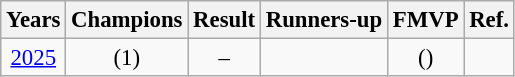<table class="wikitable" style="font-size: 95%; text-align:center;">
<tr>
<th>Years</th>
<th>Champions</th>
<th>Result</th>
<th>Runners-up</th>
<th>FMVP</th>
<th>Ref.</th>
</tr>
<tr>
<td><a href='#'>2025</a></td>
<td>(1)</td>
<td>–</td>
<td></td>
<td>()</td>
<td></td>
</tr>
</table>
